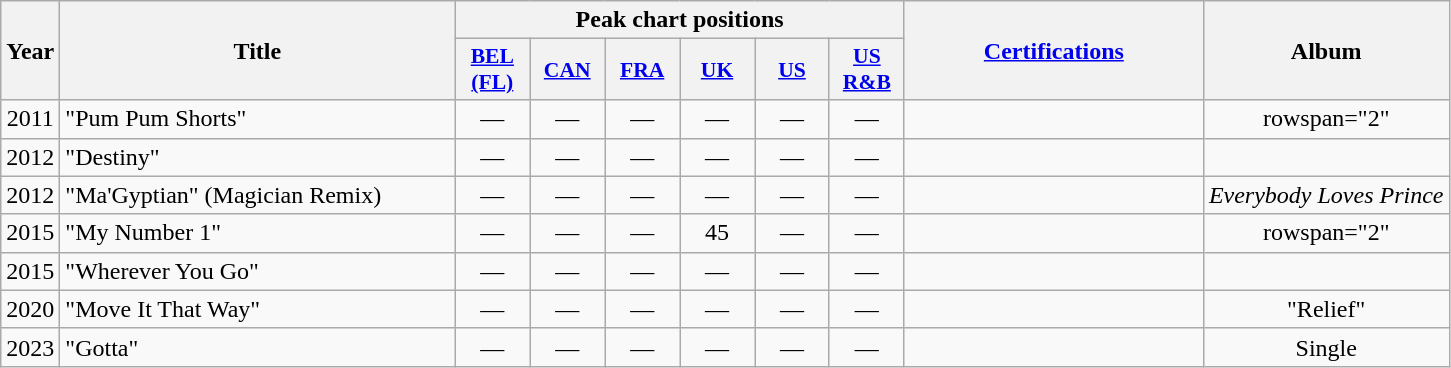<table class="wikitable" style="text-align:center;">
<tr>
<th scope="col" rowspan="2">Year</th>
<th scope="col" rowspan="2" style="width:16em;">Title</th>
<th scope="col" colspan="6">Peak chart positions</th>
<th scope="col" rowspan="2" style="width:12em;"><a href='#'>Certifications</a></th>
<th scope="col" rowspan="2">Album</th>
</tr>
<tr>
<th scope="col" style="width:3em;font-size:90%;"><a href='#'>BEL<br>(FL)</a></th>
<th scope="col" style="width:3em;font-size:90%;"><a href='#'>CAN</a><br></th>
<th scope="col" style="width:3em;font-size:90%;"><a href='#'>FRA</a><br></th>
<th scope="col" style="width:3em;font-size:90%;"><a href='#'>UK</a></th>
<th scope="col" style="width:3em;font-size:90%;"><a href='#'>US</a><br></th>
<th scope="col" style="width:3em;font-size:90%;"><a href='#'>US R&B</a><br></th>
</tr>
<tr>
<td>2011</td>
<td align="left">"Pum Pum Shorts" <br> </td>
<td>—</td>
<td>—</td>
<td>—</td>
<td>—</td>
<td>—</td>
<td>—</td>
<td></td>
<td>rowspan="2" </td>
</tr>
<tr>
<td>2012</td>
<td align="left">"Destiny" <br> </td>
<td>—</td>
<td>—</td>
<td>—</td>
<td>—</td>
<td>—</td>
<td>—</td>
<td></td>
</tr>
<tr>
<td>2012</td>
<td align="left">"Ma'Gyptian" (Magician Remix) <br> </td>
<td>—</td>
<td>—</td>
<td>—</td>
<td>—</td>
<td>—</td>
<td>—</td>
<td></td>
<td><em>Everybody Loves Prince</em></td>
</tr>
<tr>
<td>2015</td>
<td align="left">"My Number 1" <br> </td>
<td>—</td>
<td>—</td>
<td>—</td>
<td>45</td>
<td>—</td>
<td>—</td>
<td></td>
<td>rowspan="2" </td>
</tr>
<tr>
<td>2015</td>
<td align="left">"Wherever You Go" <br> </td>
<td>—</td>
<td>—</td>
<td>—</td>
<td>—</td>
<td>—</td>
<td>—</td>
<td></td>
</tr>
<tr>
<td>2020</td>
<td align="left">"Move It That Way" <br> </td>
<td>—</td>
<td>—</td>
<td>—</td>
<td>—</td>
<td>—</td>
<td>—</td>
<td></td>
<td>"Relief"</td>
</tr>
<tr>
<td>2023</td>
<td align="left">"Gotta" <br> </td>
<td>—</td>
<td>—</td>
<td>—</td>
<td>—</td>
<td>—</td>
<td>—</td>
<td></td>
<td>Single</td>
</tr>
</table>
